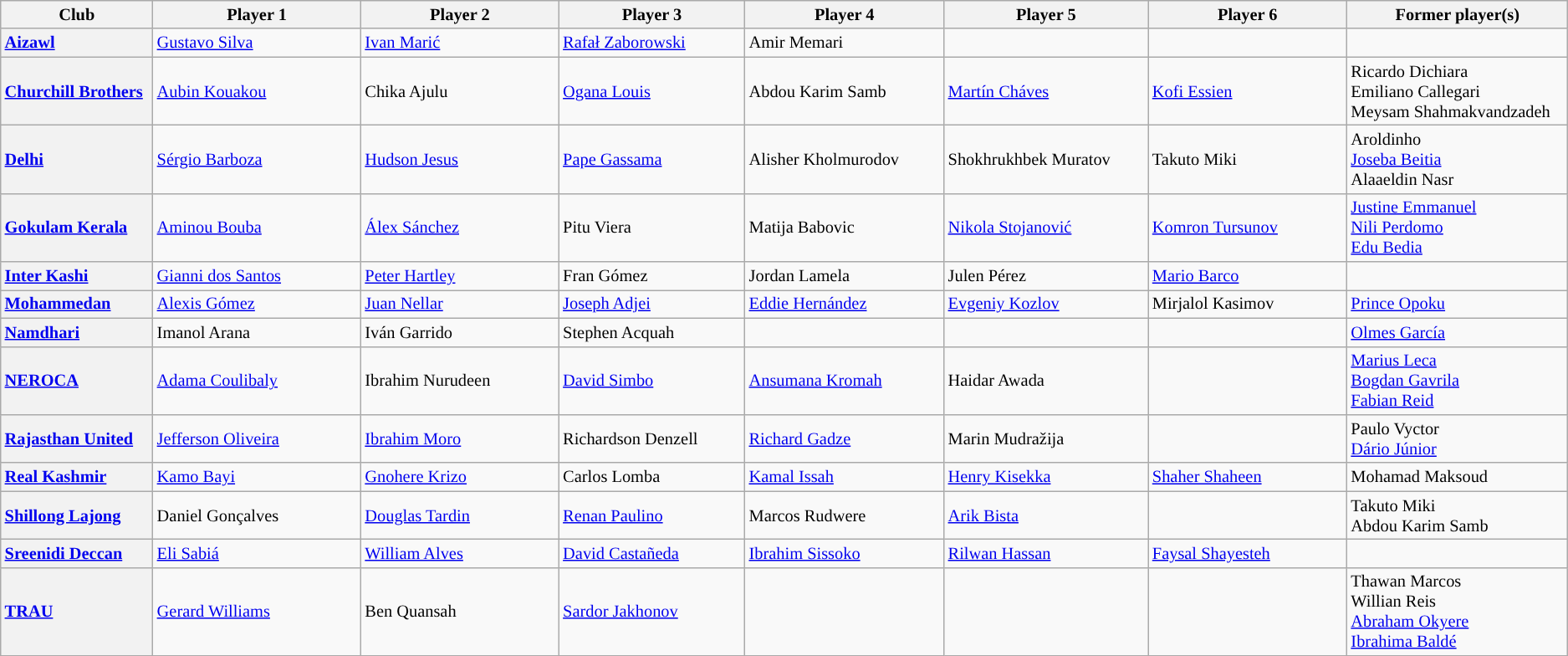<table class="wikitable" style="text-align: left; font-size:85%">
<tr>
<th scope=col style="width:130px;">Club</th>
<th scope=col style="width:210px;">Player 1</th>
<th scope=col style="width:200px;">Player 2</th>
<th scope=col style="width:180px;">Player 3</th>
<th scope=col style="width:190px;">Player 4</th>
<th scope=col style="width:190px;">Player 5</th>
<th scope=col style="width:200px;">Player 6</th>
<th scope=col style="width:200px;">Former player(s)</th>
</tr>
<tr>
<th scope=row style="text-align: left;"><a href='#'>Aizawl</a></th>
<td> <a href='#'>Gustavo Silva</a></td>
<td> <a href='#'>Ivan Marić</a></td>
<td> <a href='#'>Rafał Zaborowski</a></td>
<td> Amir Memari</td>
<td></td>
<td></td>
<td></td>
</tr>
<tr>
<th scope=row style="text-align: left;"><a href='#'>Churchill Brothers</a></th>
<td> <a href='#'>Aubin Kouakou</a></td>
<td> Chika Ajulu</td>
<td> <a href='#'>Ogana Louis</a></td>
<td> Abdou Karim Samb</td>
<td> <a href='#'>Martín Cháves</a></td>
<td> <a href='#'>Kofi Essien</a></td>
<td> Ricardo Dichiara<br> Emiliano Callegari<br> Meysam Shahmakvandzadeh</td>
</tr>
<tr>
<th scope=row style="text-align: left;"><a href='#'>Delhi</a></th>
<td> <a href='#'>Sérgio Barboza</a></td>
<td> <a href='#'>Hudson Jesus</a></td>
<td> <a href='#'>Pape Gassama</a></td>
<td> Alisher Kholmurodov</td>
<td> Shokhrukhbek Muratov</td>
<td> Takuto Miki</td>
<td> Aroldinho<br> <a href='#'>Joseba Beitia</a><br> Alaaeldin Nasr</td>
</tr>
<tr>
<th scope=row style="text-align: left;"><a href='#'>Gokulam Kerala</a></th>
<td> <a href='#'>Aminou Bouba</a></td>
<td> <a href='#'>Álex Sánchez</a></td>
<td> Pitu Viera</td>
<td> Matija Babovic</td>
<td> <a href='#'>Nikola Stojanović</a></td>
<td> <a href='#'>Komron Tursunov</a></td>
<td> <a href='#'>Justine Emmanuel</a><br> <a href='#'>Nili Perdomo</a><br> <a href='#'>Edu Bedia</a></td>
</tr>
<tr>
<th scope=row style="text-align: left;"><a href='#'>Inter Kashi</a></th>
<td> <a href='#'>Gianni dos Santos</a></td>
<td> <a href='#'>Peter Hartley</a></td>
<td> Fran Gómez</td>
<td> Jordan Lamela</td>
<td> Julen Pérez</td>
<td> <a href='#'>Mario Barco</a></td>
<td></td>
</tr>
<tr>
<th scope=row style="text-align: left;"><a href='#'>Mohammedan</a></th>
<td> <a href='#'>Alexis Gómez</a></td>
<td> <a href='#'>Juan Nellar</a></td>
<td> <a href='#'>Joseph Adjei</a></td>
<td> <a href='#'>Eddie Hernández</a></td>
<td> <a href='#'>Evgeniy Kozlov</a></td>
<td> Mirjalol Kasimov</td>
<td> <a href='#'>Prince Opoku</a></td>
</tr>
<tr>
<th scope="row" style="text-align: left;"><a href='#'>Namdhari</a></th>
<td> Imanol Arana</td>
<td> Iván Garrido</td>
<td> Stephen Acquah</td>
<td></td>
<td></td>
<td></td>
<td> <a href='#'>Olmes García</a></td>
</tr>
<tr>
<th scope=row style="text-align: left;"><a href='#'>NEROCA</a></th>
<td> <a href='#'>Adama Coulibaly</a></td>
<td> Ibrahim Nurudeen</td>
<td> <a href='#'>David Simbo</a></td>
<td> <a href='#'>Ansumana Kromah</a></td>
<td> Haidar Awada</td>
<td></td>
<td> <a href='#'>Marius Leca</a><br> <a href='#'>Bogdan Gavrila</a><br> <a href='#'>Fabian Reid</a></td>
</tr>
<tr>
<th scope=row style="text-align: left;"><a href='#'>Rajasthan United</a></th>
<td> <a href='#'>Jefferson Oliveira</a></td>
<td> <a href='#'>Ibrahim Moro</a></td>
<td> Richardson Denzell</td>
<td> <a href='#'>Richard Gadze</a></td>
<td> Marin Mudražija</td>
<td></td>
<td> Paulo Vyctor<br> <a href='#'>Dário Júnior</a></td>
</tr>
<tr>
<th scope=row style="text-align: left;"><a href='#'>Real Kashmir</a></th>
<td> <a href='#'>Kamo Bayi</a></td>
<td> <a href='#'>Gnohere Krizo</a></td>
<td> Carlos Lomba</td>
<td> <a href='#'>Kamal Issah</a></td>
<td> <a href='#'>Henry Kisekka</a></td>
<td> <a href='#'>Shaher Shaheen</a></td>
<td> Mohamad Maksoud</td>
</tr>
<tr>
<th scope=row style="text-align: left;"><a href='#'>Shillong Lajong</a></th>
<td> Daniel Gonçalves</td>
<td> <a href='#'>Douglas Tardin</a></td>
<td> <a href='#'>Renan Paulino</a></td>
<td> Marcos Rudwere</td>
<td> <a href='#'>Arik Bista</a></td>
<td></td>
<td> Takuto Miki<br> Abdou Karim Samb</td>
</tr>
<tr>
<th scope=row style="text-align: left;"><a href='#'>Sreenidi Deccan</a></th>
<td> <a href='#'>Eli Sabiá</a></td>
<td> <a href='#'>William Alves</a></td>
<td> <a href='#'>David Castañeda</a></td>
<td> <a href='#'>Ibrahim Sissoko</a></td>
<td> <a href='#'>Rilwan Hassan</a></td>
<td> <a href='#'>Faysal Shayesteh</a></td>
<td></td>
</tr>
<tr>
<th scope=row style="text-align: left;"><a href='#'>TRAU</a></th>
<td> <a href='#'>Gerard Williams</a></td>
<td> Ben Quansah</td>
<td> <a href='#'>Sardor Jakhonov</a></td>
<td></td>
<td></td>
<td></td>
<td> Thawan Marcos<br> Willian Reis <br> <a href='#'>Abraham Okyere</a> <br> <a href='#'>Ibrahima Baldé</a></td>
</tr>
</table>
